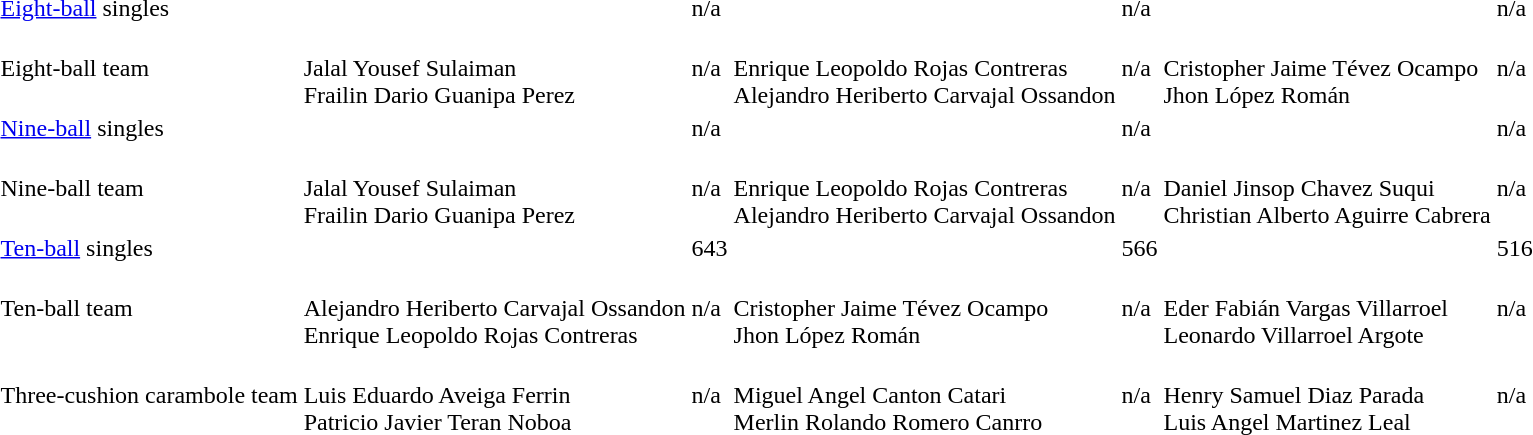<table>
<tr>
<td><a href='#'>Eight-ball</a> singles</td>
<td></td>
<td>n/a</td>
<td></td>
<td>n/a</td>
<td></td>
<td>n/a</td>
</tr>
<tr>
<td>Eight-ball team</td>
<td><br>Jalal Yousef Sulaiman<br>Frailin Dario Guanipa Perez</td>
<td>n/a</td>
<td><br>Enrique Leopoldo Rojas Contreras<br>Alejandro Heriberto Carvajal Ossandon</td>
<td>n/a</td>
<td><br>Cristopher Jaime Tévez Ocampo<br>Jhon López Román</td>
<td>n/a</td>
</tr>
<tr>
<td><a href='#'>Nine-ball</a> singles</td>
<td></td>
<td>n/a</td>
<td></td>
<td>n/a</td>
<td></td>
<td>n/a</td>
</tr>
<tr>
<td>Nine-ball team</td>
<td><br>Jalal Yousef Sulaiman<br>Frailin Dario Guanipa Perez</td>
<td>n/a</td>
<td><br>Enrique Leopoldo Rojas Contreras<br>Alejandro Heriberto Carvajal Ossandon</td>
<td>n/a</td>
<td><br>Daniel Jinsop Chavez Suqui<br>Christian Alberto Aguirre Cabrera</td>
<td>n/a</td>
</tr>
<tr>
<td><a href='#'>Ten-ball</a> singles</td>
<td></td>
<td>643</td>
<td></td>
<td>566</td>
<td></td>
<td>516</td>
</tr>
<tr>
<td>Ten-ball team</td>
<td><br>Alejandro Heriberto Carvajal Ossandon<br>Enrique Leopoldo Rojas Contreras</td>
<td>n/a</td>
<td><br>Cristopher Jaime Tévez Ocampo<br>Jhon López Román</td>
<td>n/a</td>
<td><br>Eder Fabián Vargas Villarroel<br>Leonardo Villarroel Argote</td>
<td>n/a</td>
</tr>
<tr>
<td>Three-cushion carambole team</td>
<td><br>Luis Eduardo Aveiga Ferrin<br>Patricio Javier Teran Noboa</td>
<td>n/a</td>
<td><br>Miguel Angel Canton Catari<br>Merlin Rolando Romero Canrro</td>
<td>n/a</td>
<td><br>Henry Samuel Diaz Parada<br>Luis Angel Martinez Leal</td>
<td>n/a</td>
</tr>
</table>
